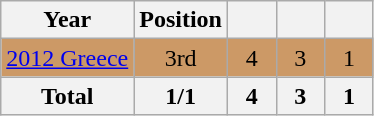<table class="wikitable" style="text-align: center;">
<tr>
<th>Year</th>
<th>Position</th>
<th width=25px></th>
<th width=25px></th>
<th width=25px></th>
</tr>
<tr bgcolor="#cc9966">
<td style="text-align: left;"> <a href='#'>2012 Greece</a></td>
<td>3rd </td>
<td>4</td>
<td>3</td>
<td>1</td>
</tr>
<tr>
<th>Total</th>
<th>1/1</th>
<th>4</th>
<th>3</th>
<th>1</th>
</tr>
</table>
